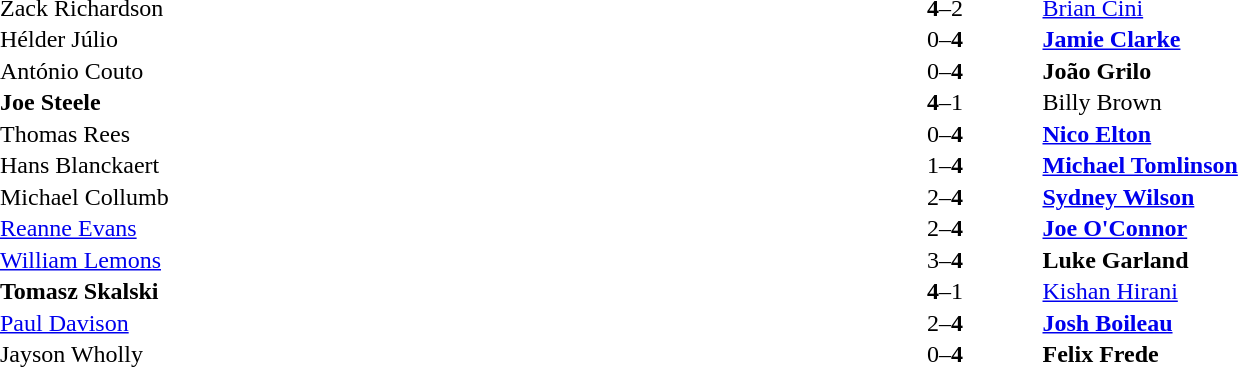<table width="100%" cellspacing="1">
<tr>
<th width=45%></th>
<th width=10%></th>
<th width=45%></th>
</tr>
<tr>
<td> Zack Richardson</td>
<td align="center"><strong>4</strong>–2</td>
<td> <a href='#'>Brian Cini</a></td>
</tr>
<tr>
<td> Hélder Júlio</td>
<td align="center">0–<strong>4</strong></td>
<td> <strong><a href='#'>Jamie Clarke</a></strong></td>
</tr>
<tr>
<td> António Couto</td>
<td align="center">0–<strong>4</strong></td>
<td> <strong>João Grilo</strong></td>
</tr>
<tr>
<td> <strong>Joe Steele</strong></td>
<td align="center"><strong>4</strong>–1</td>
<td> Billy Brown</td>
</tr>
<tr>
<td> Thomas Rees</td>
<td align="center">0–<strong>4</strong></td>
<td> <strong><a href='#'>Nico Elton</a></strong></td>
</tr>
<tr>
<td> Hans Blanckaert</td>
<td align="center">1–<strong>4</strong></td>
<td> <strong><a href='#'>Michael Tomlinson</a></strong></td>
</tr>
<tr>
<td> Michael Collumb</td>
<td align="center">2–<strong>4</strong></td>
<td> <strong><a href='#'>Sydney Wilson</a></strong></td>
</tr>
<tr>
<td> <a href='#'>Reanne Evans</a></td>
<td align="center">2–<strong>4</strong></td>
<td> <strong><a href='#'>Joe O'Connor</a></strong></td>
</tr>
<tr>
<td> <a href='#'>William Lemons</a></td>
<td align="center">3–<strong>4</strong></td>
<td> <strong>Luke Garland</strong></td>
</tr>
<tr>
<td> <strong>Tomasz Skalski</strong></td>
<td align="center"><strong>4</strong>–1</td>
<td> <a href='#'>Kishan Hirani</a></td>
</tr>
<tr>
<td> <a href='#'>Paul Davison</a></td>
<td align="center">2–<strong>4</strong></td>
<td> <strong><a href='#'>Josh Boileau</a></strong></td>
</tr>
<tr>
<td> Jayson Wholly</td>
<td align="center">0–<strong>4</strong></td>
<td> <strong>Felix Frede</strong></td>
</tr>
</table>
